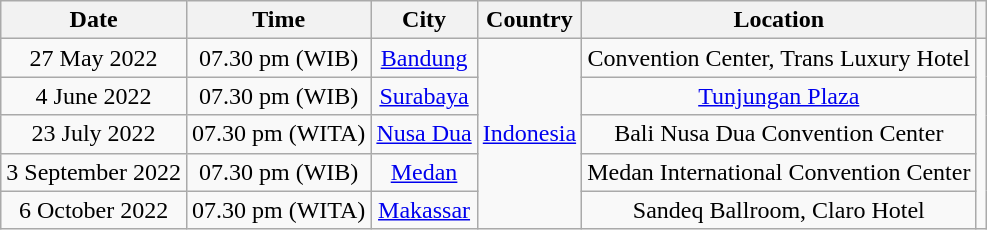<table class="wikitable plainrowheaders sortable" style="text-align:center;">
<tr>
<th>Date</th>
<th>Time</th>
<th>City</th>
<th>Country</th>
<th>Location</th>
<th></th>
</tr>
<tr>
<td>27 May 2022</td>
<td>07.30 pm (WIB)</td>
<td><a href='#'>Bandung</a></td>
<td rowspan="5"><a href='#'>Indonesia</a></td>
<td>Convention Center, Trans Luxury Hotel</td>
<td rowspan="7"></td>
</tr>
<tr>
<td>4 June 2022</td>
<td>07.30 pm (WIB)</td>
<td><a href='#'>Surabaya</a></td>
<td><a href='#'>Tunjungan Plaza</a></td>
</tr>
<tr>
<td>23 July 2022</td>
<td>07.30 pm (WITA)</td>
<td><a href='#'>Nusa Dua</a></td>
<td>Bali Nusa Dua Convention Center</td>
</tr>
<tr>
<td>3 September 2022</td>
<td>07.30 pm (WIB)</td>
<td><a href='#'>Medan</a></td>
<td>Medan International Convention Center</td>
</tr>
<tr>
<td>6 October 2022</td>
<td>07.30 pm (WITA)</td>
<td><a href='#'>Makassar</a></td>
<td>Sandeq Ballroom, Claro Hotel</td>
</tr>
</table>
